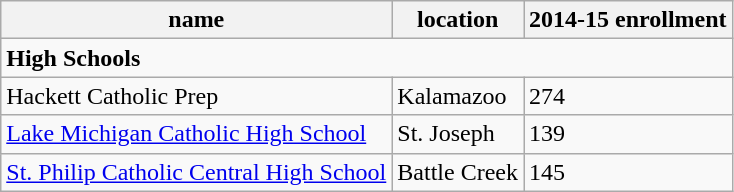<table class="wikitable sortable">
<tr>
<th>name</th>
<th>location</th>
<th>2014-15 enrollment</th>
</tr>
<tr>
<td colspan="3"><strong>High Schools</strong></td>
</tr>
<tr>
<td>Hackett Catholic Prep</td>
<td>Kalamazoo</td>
<td>274</td>
</tr>
<tr>
<td><a href='#'>Lake Michigan Catholic High School</a></td>
<td>St. Joseph</td>
<td>139</td>
</tr>
<tr>
<td><a href='#'>St. Philip Catholic Central High School</a></td>
<td>Battle Creek</td>
<td>145</td>
</tr>
</table>
